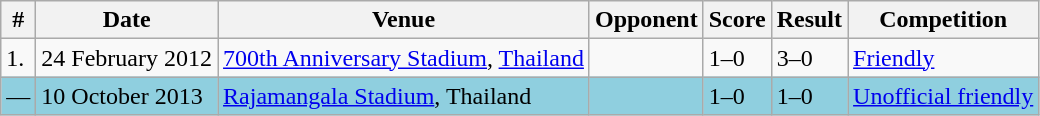<table class="wikitable">
<tr>
<th>#</th>
<th>Date</th>
<th>Venue</th>
<th>Opponent</th>
<th>Score</th>
<th>Result</th>
<th>Competition</th>
</tr>
<tr>
<td>1.</td>
<td>24 February 2012</td>
<td><a href='#'>700th Anniversary Stadium</a>, <a href='#'>Thailand</a></td>
<td></td>
<td>1–0</td>
<td>3–0</td>
<td><a href='#'>Friendly</a></td>
</tr>
<tr style="background:#8fcfdf;">
<td>—</td>
<td>10 October 2013</td>
<td><a href='#'>Rajamangala Stadium</a>, Thailand</td>
<td></td>
<td>1–0</td>
<td>1–0</td>
<td><a href='#'>Unofficial friendly</a></td>
</tr>
</table>
